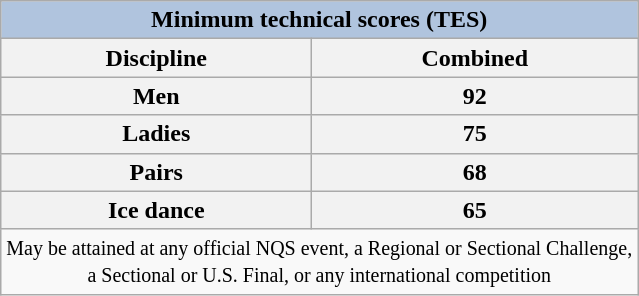<table class="wikitable">
<tr>
<td colspan="2" bgcolor="b0c4de" align="center"><strong>Minimum technical scores (TES)</strong></td>
</tr>
<tr>
<th>Discipline</th>
<th>Combined</th>
</tr>
<tr>
<th>Men</th>
<th>92</th>
</tr>
<tr>
<th>Ladies</th>
<th>75</th>
</tr>
<tr>
<th>Pairs</th>
<th>68</th>
</tr>
<tr>
<th>Ice dance</th>
<th>65</th>
</tr>
<tr>
<td colspan="2" align="center"><small> May be attained at any official NQS event, a Regional or Sectional Challenge,<br>a Sectional or U.S. Final, or any international competition </small></td>
</tr>
</table>
